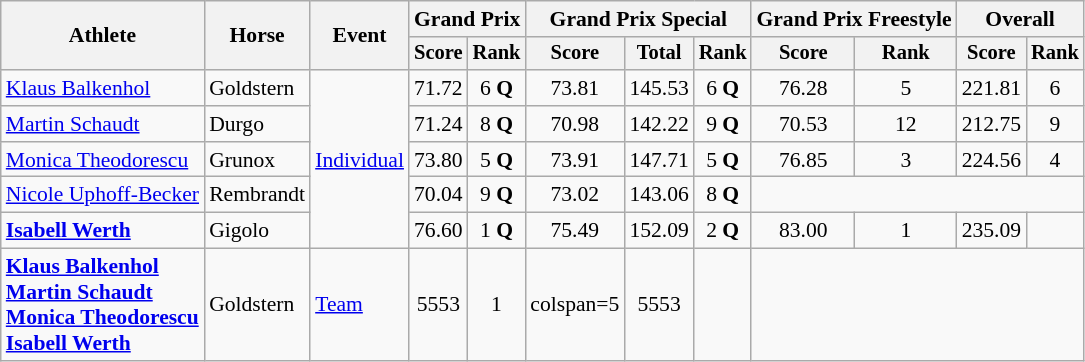<table class=wikitable style="font-size:90%">
<tr>
<th rowspan="2">Athlete</th>
<th rowspan="2">Horse</th>
<th rowspan="2">Event</th>
<th colspan="2">Grand Prix</th>
<th colspan="3">Grand Prix Special</th>
<th colspan="2">Grand Prix Freestyle</th>
<th colspan="2">Overall</th>
</tr>
<tr style="font-size:95%">
<th>Score</th>
<th>Rank</th>
<th>Score</th>
<th>Total</th>
<th>Rank</th>
<th>Score</th>
<th>Rank</th>
<th>Score</th>
<th>Rank</th>
</tr>
<tr align=center>
<td align=left><a href='#'>Klaus Balkenhol</a></td>
<td align=left>Goldstern</td>
<td align=left rowspan=5><a href='#'>Individual</a></td>
<td>71.72</td>
<td>6 <strong>Q</strong></td>
<td>73.81</td>
<td>145.53</td>
<td>6 <strong>Q</strong></td>
<td>76.28</td>
<td>5</td>
<td>221.81</td>
<td>6</td>
</tr>
<tr align=center>
<td align=left><a href='#'>Martin Schaudt</a></td>
<td align=left>Durgo</td>
<td>71.24</td>
<td>8 <strong>Q</strong></td>
<td>70.98</td>
<td>142.22</td>
<td>9 <strong>Q</strong></td>
<td>70.53</td>
<td>12</td>
<td>212.75</td>
<td>9</td>
</tr>
<tr align=center>
<td align=left><a href='#'>Monica Theodorescu</a></td>
<td align=left>Grunox</td>
<td>73.80</td>
<td>5 <strong>Q</strong></td>
<td>73.91</td>
<td>147.71</td>
<td>5 <strong>Q</strong></td>
<td>76.85</td>
<td>3</td>
<td>224.56</td>
<td>4</td>
</tr>
<tr align=center>
<td align=left><a href='#'>Nicole Uphoff-Becker</a></td>
<td align=left>Rembrandt</td>
<td>70.04</td>
<td>9 <strong>Q</strong></td>
<td>73.02</td>
<td>143.06</td>
<td>8 <strong>Q</strong></td>
<td colspan=4></td>
</tr>
<tr align=center>
<td align=left><strong><a href='#'>Isabell Werth</a></strong></td>
<td align=left>Gigolo</td>
<td>76.60</td>
<td>1 <strong>Q</strong></td>
<td>75.49</td>
<td>152.09</td>
<td>2 <strong>Q</strong></td>
<td>83.00</td>
<td>1</td>
<td>235.09</td>
<td></td>
</tr>
<tr align=center>
<td align=left><strong><a href='#'>Klaus Balkenhol</a><br><a href='#'>Martin Schaudt</a><br><a href='#'>Monica Theodorescu</a><br><a href='#'>Isabell Werth</a></strong></td>
<td align=left>Goldstern</td>
<td align=left><a href='#'>Team</a></td>
<td>5553</td>
<td>1</td>
<td>colspan=5</td>
<td>5553</td>
<td></td>
</tr>
</table>
